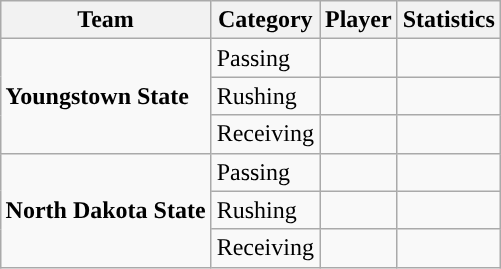<table class="wikitable" style="float: right;">
<tr>
<th>Team</th>
<th>Category</th>
<th>Player</th>
<th>Statistics</th>
</tr>
<tr>
<td rowspan=3><strong>Youngstown State</strong></td>
<td>Passing</td>
<td></td>
<td></td>
</tr>
<tr>
<td>Rushing</td>
<td></td>
<td></td>
</tr>
<tr>
<td>Receiving</td>
<td></td>
<td></td>
</tr>
<tr>
<td rowspan=3><strong>North Dakota State</strong></td>
<td>Passing</td>
<td></td>
<td></td>
</tr>
<tr>
<td>Rushing</td>
<td></td>
<td></td>
</tr>
<tr>
<td>Receiving</td>
<td></td>
<td></td>
</tr>
</table>
